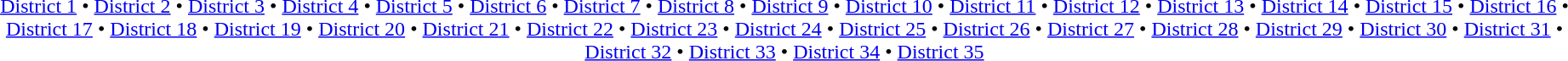<table id=toc class=toc summary=Contents>
<tr>
<td align=center><br><a href='#'>District 1</a> • <a href='#'>District 2</a> • <a href='#'>District 3</a> • <a href='#'>District 4</a> • <a href='#'>District 5</a> • <a href='#'>District 6</a> • <a href='#'>District 7</a> • <a href='#'>District 8</a> • <a href='#'>District 9</a> • <a href='#'>District 10</a> • <a href='#'>District 11</a> • <a href='#'>District 12</a> • <a href='#'>District 13</a> • <a href='#'>District 14</a> • <a href='#'>District 15</a> • <a href='#'>District 16</a> • <a href='#'>District 17</a> • <a href='#'>District 18</a> • <a href='#'>District 19</a> • <a href='#'>District 20</a> • <a href='#'>District 21</a> • <a href='#'>District 22</a> • <a href='#'>District 23</a> • <a href='#'>District 24</a> • <a href='#'>District 25</a> • <a href='#'>District 26</a> • <a href='#'>District 27</a> • <a href='#'>District 28</a> • <a href='#'>District 29</a> • <a href='#'>District 30</a> • <a href='#'>District 31</a> • <a href='#'>District 32</a> • <a href='#'>District 33</a> • <a href='#'>District 34</a> • <a href='#'>District 35</a></td>
</tr>
</table>
